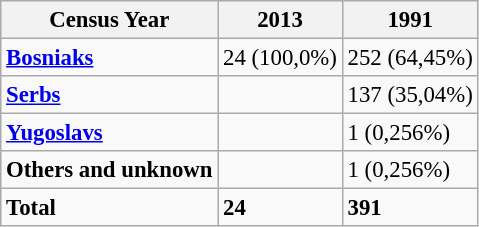<table class="wikitable" style="font-size:95%;">
<tr>
<th>Census Year</th>
<th>2013</th>
<th>1991</th>
</tr>
<tr>
<td><strong><a href='#'>Bosniaks</a></strong></td>
<td>24 (100,0%)</td>
<td>252 (64,45%)</td>
</tr>
<tr>
<td><strong><a href='#'>Serbs</a></strong></td>
<td></td>
<td>137 (35,04%)</td>
</tr>
<tr>
<td><strong><a href='#'>Yugoslavs</a></strong></td>
<td></td>
<td>1 (0,256%)</td>
</tr>
<tr>
<td><strong>Others and unknown</strong></td>
<td></td>
<td>1 (0,256%)</td>
</tr>
<tr>
<td><strong>Total</strong></td>
<td><strong>24</strong></td>
<td><strong>391</strong></td>
</tr>
</table>
